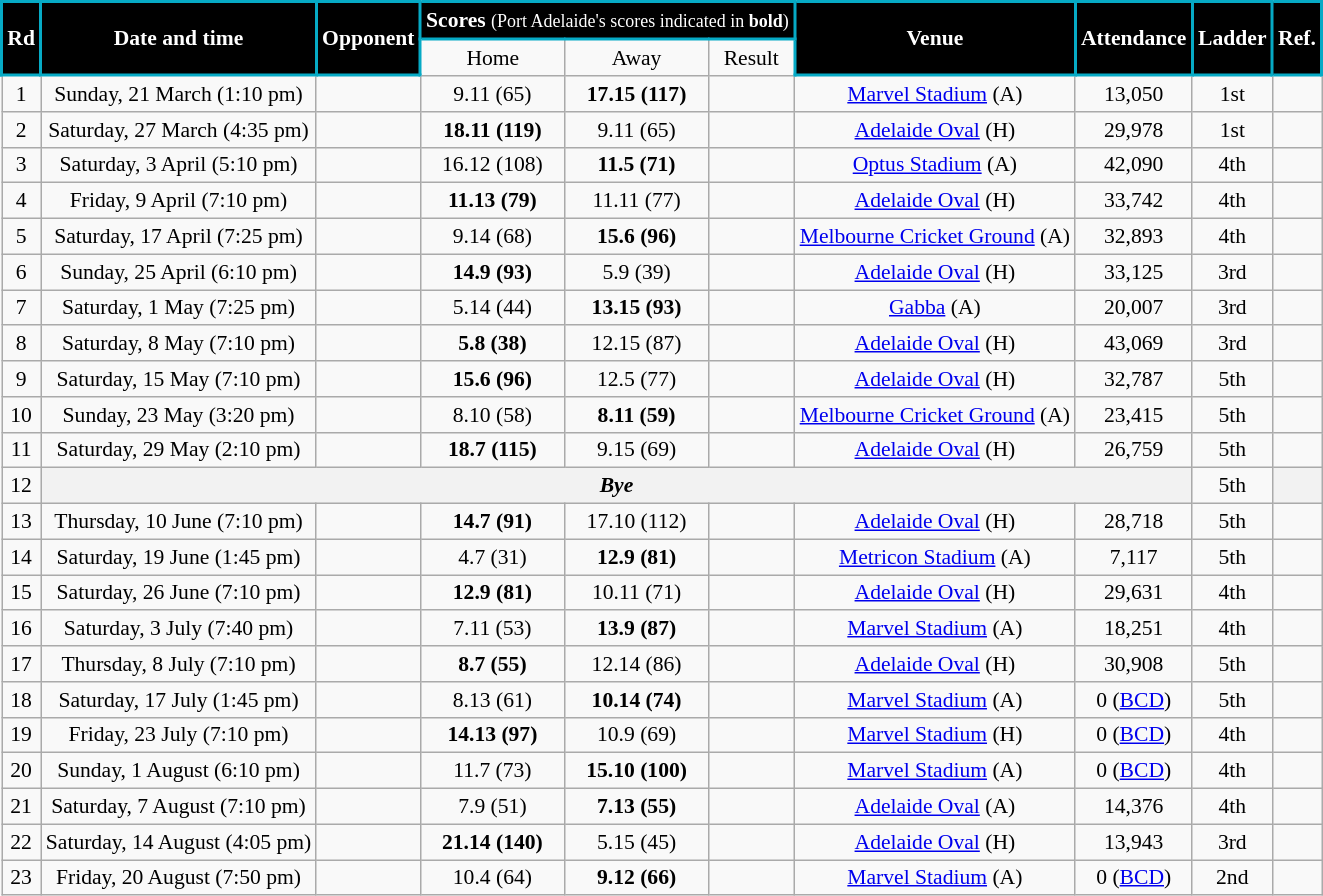<table class="wikitable" style="font-size:90%; text-align:center;">
<tr>
<td style="background:black; color:white; border: solid #06AAC5 2px" rowspan=2><strong>Rd</strong></td>
<td style="background:black; color:white; border: solid #06AAC5 2px" rowspan=2><strong>Date and time</strong></td>
<td style="background:black; color:white; border: solid #06AAC5 2px" rowspan=2><strong>Opponent</strong></td>
<td style="background:black; color:white; border: solid #06AAC5 2px" colspan=3><strong>Scores</strong> <small>(Port Adelaide's scores indicated in <strong>bold</strong>)</small></td>
<td style="background:black; color:white; border: solid #06AAC5 2px" rowspan=2><strong>Venue</strong></td>
<td style="background:black; color:white; border: solid #06AAC5 2px" rowspan=2><strong>Attendance</strong></td>
<td style="background:black; color:white; border: solid #06AAC5 2px" rowspan=2><strong>Ladder</strong></td>
<td style="background:black; color:white; border: solid #06AAC5 2px" rowspan=2><strong>Ref.</strong></td>
</tr>
<tr>
<td>Home</td>
<td>Away</td>
<td>Result</td>
</tr>
<tr>
<td>1</td>
<td>Sunday, 21 March (1:10 pm)</td>
<td></td>
<td>9.11 (65)</td>
<td><strong>17.15 (117)</strong></td>
<td></td>
<td><a href='#'>Marvel Stadium</a> (A)</td>
<td>13,050</td>
<td>1st</td>
<td></td>
</tr>
<tr>
<td>2</td>
<td>Saturday, 27 March (4:35 pm)</td>
<td></td>
<td><strong>18.11 (119)</strong></td>
<td>9.11 (65)</td>
<td></td>
<td><a href='#'>Adelaide Oval</a> (H)</td>
<td>29,978</td>
<td>1st</td>
<td></td>
</tr>
<tr>
<td>3</td>
<td>Saturday, 3 April (5:10 pm)</td>
<td></td>
<td>16.12 (108)</td>
<td><strong>11.5 (71)</strong></td>
<td></td>
<td><a href='#'>Optus Stadium</a> (A)</td>
<td>42,090</td>
<td>4th</td>
<td></td>
</tr>
<tr>
<td>4</td>
<td>Friday, 9 April (7:10 pm)</td>
<td></td>
<td><strong>11.13 (79)</strong></td>
<td>11.11 (77)</td>
<td></td>
<td><a href='#'>Adelaide Oval</a> (H)</td>
<td>33,742</td>
<td>4th</td>
<td></td>
</tr>
<tr>
<td>5</td>
<td>Saturday, 17 April (7:25 pm)</td>
<td></td>
<td>9.14 (68)</td>
<td><strong>15.6 (96)</strong></td>
<td></td>
<td><a href='#'>Melbourne Cricket Ground</a> (A)</td>
<td>32,893</td>
<td>4th</td>
<td></td>
</tr>
<tr>
<td>6</td>
<td>Sunday, 25 April (6:10 pm)</td>
<td></td>
<td><strong>14.9 (93)</strong></td>
<td>5.9 (39)</td>
<td></td>
<td><a href='#'>Adelaide Oval</a> (H)</td>
<td>33,125</td>
<td>3rd</td>
<td></td>
</tr>
<tr>
<td>7</td>
<td>Saturday, 1 May (7:25 pm)</td>
<td></td>
<td>5.14 (44)</td>
<td><strong>13.15 (93)</strong></td>
<td></td>
<td><a href='#'>Gabba</a> (A)</td>
<td>20,007</td>
<td>3rd</td>
<td></td>
</tr>
<tr>
<td>8</td>
<td>Saturday, 8 May (7:10 pm)</td>
<td></td>
<td><strong>5.8 (38)</strong></td>
<td>12.15 (87)</td>
<td></td>
<td><a href='#'>Adelaide Oval</a> (H)</td>
<td>43,069</td>
<td>3rd</td>
<td></td>
</tr>
<tr>
<td>9</td>
<td>Saturday, 15 May (7:10 pm)</td>
<td></td>
<td><strong>15.6 (96)</strong></td>
<td>12.5 (77)</td>
<td></td>
<td><a href='#'>Adelaide Oval</a> (H)</td>
<td>32,787</td>
<td>5th</td>
<td></td>
</tr>
<tr>
<td>10</td>
<td>Sunday, 23 May (3:20 pm)</td>
<td></td>
<td>8.10 (58)</td>
<td><strong>8.11 (59)</strong></td>
<td></td>
<td><a href='#'>Melbourne Cricket Ground</a> (A)</td>
<td>23,415</td>
<td>5th</td>
<td></td>
</tr>
<tr>
<td>11</td>
<td>Saturday, 29 May (2:10 pm)</td>
<td></td>
<td><strong>18.7 (115)</strong></td>
<td>9.15 (69)</td>
<td></td>
<td><a href='#'>Adelaide Oval</a> (H)</td>
<td>26,759</td>
<td>5th</td>
<td></td>
</tr>
<tr>
<td>12</td>
<th colspan=7><span><em>Bye</em></span></th>
<td>5th</td>
<th colspan=1><span></span></th>
</tr>
<tr>
<td>13</td>
<td>Thursday, 10 June (7:10 pm)</td>
<td></td>
<td><strong>14.7 (91)</strong></td>
<td>17.10 (112)</td>
<td></td>
<td><a href='#'>Adelaide Oval</a> (H)</td>
<td>28,718</td>
<td>5th</td>
<td></td>
</tr>
<tr>
<td>14</td>
<td>Saturday, 19 June (1:45 pm)</td>
<td></td>
<td>4.7 (31)</td>
<td><strong>12.9 (81)</strong></td>
<td></td>
<td><a href='#'>Metricon Stadium</a> (A)</td>
<td>7,117</td>
<td>5th</td>
<td></td>
</tr>
<tr>
<td>15</td>
<td>Saturday, 26 June (7:10 pm)</td>
<td></td>
<td><strong>12.9 (81)</strong></td>
<td>10.11 (71)</td>
<td></td>
<td><a href='#'>Adelaide Oval</a> (H)</td>
<td>29,631</td>
<td>4th</td>
<td></td>
</tr>
<tr>
<td>16</td>
<td>Saturday, 3 July (7:40 pm)</td>
<td></td>
<td>7.11 (53)</td>
<td><strong>13.9 (87)</strong></td>
<td></td>
<td><a href='#'>Marvel Stadium</a> (A)</td>
<td>18,251</td>
<td>4th</td>
<td></td>
</tr>
<tr>
<td>17</td>
<td>Thursday, 8 July (7:10 pm)</td>
<td></td>
<td><strong>8.7 (55)</strong></td>
<td>12.14 (86)</td>
<td></td>
<td><a href='#'>Adelaide Oval</a> (H)</td>
<td>30,908</td>
<td>5th</td>
<td></td>
</tr>
<tr>
<td>18</td>
<td>Saturday, 17 July (1:45 pm)</td>
<td></td>
<td>8.13 (61)</td>
<td><strong>10.14 (74)</strong></td>
<td></td>
<td><a href='#'>Marvel Stadium</a> (A)</td>
<td>0 (<a href='#'>BCD</a>)</td>
<td>5th</td>
<td></td>
</tr>
<tr>
<td>19</td>
<td>Friday, 23 July (7:10 pm)</td>
<td></td>
<td><strong>14.13 (97)</strong></td>
<td>10.9 (69)</td>
<td></td>
<td><a href='#'>Marvel Stadium</a> (H)</td>
<td>0 (<a href='#'>BCD</a>)</td>
<td>4th</td>
<td></td>
</tr>
<tr>
<td>20</td>
<td>Sunday, 1 August (6:10 pm)</td>
<td></td>
<td>11.7 (73)</td>
<td><strong>15.10 (100)</strong></td>
<td></td>
<td><a href='#'>Marvel Stadium</a> (A)</td>
<td>0 (<a href='#'>BCD</a>)</td>
<td>4th</td>
<td></td>
</tr>
<tr>
<td>21</td>
<td>Saturday, 7 August (7:10 pm)</td>
<td></td>
<td>7.9 (51)</td>
<td><strong>7.13 (55)</strong></td>
<td></td>
<td><a href='#'>Adelaide Oval</a> (A)</td>
<td>14,376</td>
<td>4th</td>
<td></td>
</tr>
<tr>
<td>22</td>
<td>Saturday, 14 August (4:05 pm)</td>
<td></td>
<td><strong>21.14 (140)</strong></td>
<td>5.15 (45)</td>
<td></td>
<td><a href='#'>Adelaide Oval</a> (H)</td>
<td>13,943</td>
<td>3rd</td>
<td></td>
</tr>
<tr>
<td>23</td>
<td>Friday, 20 August (7:50 pm)</td>
<td></td>
<td>10.4 (64)</td>
<td><strong>9.12 (66)</strong></td>
<td></td>
<td><a href='#'>Marvel Stadium</a> (A)</td>
<td>0 (<a href='#'>BCD</a>)</td>
<td>2nd</td>
<td></td>
</tr>
</table>
